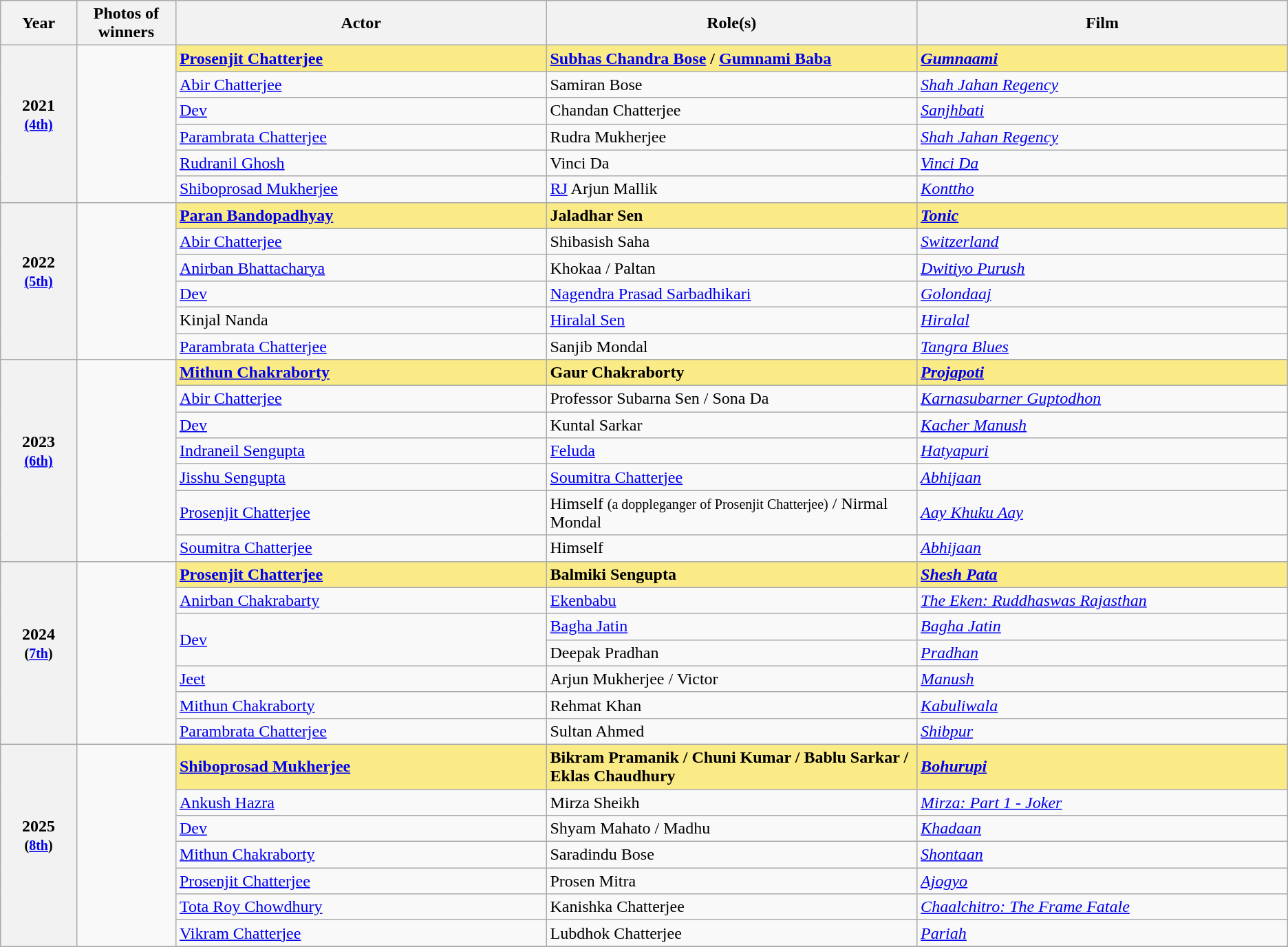<table class="wikitable sortable" style="text-align:left;">
<tr>
<th scope="col" style="width:3%; text-align:center;">Year</th>
<th scope="col" style="width:3%;text-align:center;">Photos of winners</th>
<th scope="col" style="width:15%;text-align:center;">Actor</th>
<th scope="col" style="width:15%;text-align:center;">Role(s)</th>
<th scope="col" style="width:15%;text-align:center;">Film</th>
</tr>
<tr>
<th scope="row" rowspan=6 style="text-align:center">2021<br><small><a href='#'>(4th)</a></small><br><br></th>
<td rowspan=6 style="text-align:center"></td>
<td style="background:#FAEB86;"><strong><a href='#'>Prosenjit Chatterjee</a></strong> </td>
<td style="background:#FAEB86;"><strong><a href='#'>Subhas Chandra Bose</a> / <a href='#'>Gumnami Baba</a></strong></td>
<td style="background:#FAEB86;"><strong><em><a href='#'>Gumnaami</a></em></strong></td>
</tr>
<tr>
<td><a href='#'>Abir Chatterjee</a></td>
<td>Samiran Bose</td>
<td><em><a href='#'>Shah Jahan Regency</a></em></td>
</tr>
<tr>
<td><a href='#'>Dev</a></td>
<td>Chandan Chatterjee</td>
<td><em><a href='#'>Sanjhbati</a></em></td>
</tr>
<tr>
<td><a href='#'>Parambrata Chatterjee</a></td>
<td>Rudra Mukherjee</td>
<td><em><a href='#'>Shah Jahan Regency</a></em></td>
</tr>
<tr>
<td><a href='#'>Rudranil Ghosh</a></td>
<td>Vinci Da</td>
<td><em><a href='#'>Vinci Da</a></em></td>
</tr>
<tr>
<td><a href='#'>Shiboprosad Mukherjee</a></td>
<td><a href='#'>RJ</a> Arjun Mallik</td>
<td><em><a href='#'>Konttho</a></em></td>
</tr>
<tr>
<th scope="row" rowspan=6 style="text-align:center">2022<br><small><a href='#'>(5th)</a></small><br><br></th>
<td rowspan=6 style="text-align:center"></td>
<td style="background:#FAEB86;"><strong><a href='#'>Paran Bandopadhyay</a></strong> </td>
<td style="background:#FAEB86;"><strong>Jaladhar Sen</strong></td>
<td style="background:#FAEB86;"><strong><em><a href='#'>Tonic</a></em></strong></td>
</tr>
<tr>
<td><a href='#'>Abir Chatterjee</a></td>
<td>Shibasish Saha</td>
<td><em><a href='#'>Switzerland</a></em></td>
</tr>
<tr>
<td><a href='#'>Anirban Bhattacharya</a></td>
<td>Khokaa / Paltan</td>
<td><em><a href='#'>Dwitiyo Purush</a></em></td>
</tr>
<tr>
<td><a href='#'>Dev</a></td>
<td><a href='#'>Nagendra Prasad Sarbadhikari</a></td>
<td><em><a href='#'>Golondaaj</a></em></td>
</tr>
<tr>
<td>Kinjal Nanda</td>
<td><a href='#'>Hiralal Sen</a></td>
<td><em><a href='#'>Hiralal</a></em></td>
</tr>
<tr>
<td><a href='#'>Parambrata Chatterjee</a></td>
<td>Sanjib Mondal</td>
<td><em><a href='#'>Tangra Blues</a></em></td>
</tr>
<tr>
<th scope="row" rowspan=7 style="text-align:center">2023<br><small><a href='#'>(6th)</a></small><br><br></th>
<td rowspan=7 style="text-align:center"></td>
<td style="background:#FAEB86;"><strong><a href='#'>Mithun Chakraborty</a></strong> </td>
<td style="background:#FAEB86;"><strong>Gaur Chakraborty</strong></td>
<td style="background:#FAEB86;"><strong><em><a href='#'>Projapoti</a></em></strong></td>
</tr>
<tr>
<td><a href='#'>Abir Chatterjee</a></td>
<td>Professor Subarna Sen / Sona Da</td>
<td><em><a href='#'>Karnasubarner Guptodhon</a></em></td>
</tr>
<tr>
<td><a href='#'>Dev</a></td>
<td>Kuntal Sarkar</td>
<td><em><a href='#'>Kacher Manush</a></em></td>
</tr>
<tr>
<td><a href='#'>Indraneil Sengupta</a></td>
<td><a href='#'>Feluda</a></td>
<td><em><a href='#'>Hatyapuri</a></em></td>
</tr>
<tr>
<td><a href='#'>Jisshu Sengupta</a></td>
<td><a href='#'>Soumitra Chatterjee</a></td>
<td><em><a href='#'>Abhijaan</a></em></td>
</tr>
<tr>
<td><a href='#'>Prosenjit Chatterjee</a></td>
<td>Himself <small>(a doppleganger of Prosenjit Chatterjee)</small> / Nirmal Mondal</td>
<td><em><a href='#'>Aay Khuku Aay</a></em></td>
</tr>
<tr>
<td><a href='#'>Soumitra Chatterjee</a> </td>
<td>Himself</td>
<td><em><a href='#'>Abhijaan</a></em></td>
</tr>
<tr>
<th scope="row" rowspan=7 style="text-align:center">2024<br><small>(<a href='#'>7th</a>)</small><br><br></th>
<td rowspan=7 style="text-align:center"></td>
<td style="background:#FAEB86;"><strong><a href='#'>Prosenjit Chatterjee</a></strong> </td>
<td style="background:#FAEB86;"><strong>Balmiki Sengupta</strong></td>
<td style="background:#FAEB86;"><strong><em><a href='#'>Shesh Pata</a></em></strong></td>
</tr>
<tr>
<td><a href='#'>Anirban Chakrabarty</a></td>
<td><a href='#'>Ekenbabu</a></td>
<td><em><a href='#'>The Eken: Ruddhaswas Rajasthan</a></em></td>
</tr>
<tr>
<td rowspan="2"><a href='#'>Dev</a></td>
<td><a href='#'>Bagha Jatin</a></td>
<td><em><a href='#'>Bagha Jatin</a></em></td>
</tr>
<tr>
<td>Deepak Pradhan</td>
<td><em><a href='#'>Pradhan</a></em></td>
</tr>
<tr>
<td><a href='#'>Jeet</a></td>
<td>Arjun Mukherjee / Victor</td>
<td><em><a href='#'>Manush</a></em></td>
</tr>
<tr>
<td><a href='#'>Mithun Chakraborty</a></td>
<td>Rehmat Khan</td>
<td><em><a href='#'>Kabuliwala</a></em></td>
</tr>
<tr>
<td><a href='#'>Parambrata Chatterjee</a></td>
<td>Sultan Ahmed</td>
<td><em><a href='#'>Shibpur</a></em></td>
</tr>
<tr>
<th scope="row" rowspan=8 style="text-align:center">2025<br><small>(<a href='#'>8th</a>)</small><br> <br> </th>
<td rowspan=8 style="text-align:center"></td>
<td style="background:#FAEB86;"><strong><a href='#'>Shiboprosad Mukherjee</a></strong> </td>
<td style="background:#FAEB86;"><strong>Bikram Pramanik / Chuni Kumar / Bablu Sarkar / Eklas Chaudhury</strong></td>
<td style="background:#FAEB86;"><strong><em><a href='#'>Bohurupi</a></em></strong></td>
</tr>
<tr>
<td><a href='#'>Ankush Hazra</a></td>
<td>Mirza Sheikh</td>
<td><em><a href='#'>Mirza: Part 1 - Joker</a></em></td>
</tr>
<tr>
<td><a href='#'>Dev</a></td>
<td>Shyam Mahato / Madhu</td>
<td><em><a href='#'>Khadaan</a></em></td>
</tr>
<tr>
<td><a href='#'>Mithun Chakraborty</a></td>
<td>Saradindu Bose</td>
<td><em><a href='#'>Shontaan</a></em></td>
</tr>
<tr>
<td><a href='#'>Prosenjit Chatterjee</a></td>
<td>Prosen Mitra</td>
<td><em><a href='#'>Ajogyo</a></em></td>
</tr>
<tr>
<td><a href='#'>Tota Roy Chowdhury</a></td>
<td>Kanishka Chatterjee</td>
<td><em><a href='#'>Chaalchitro: The Frame Fatale</a></em></td>
</tr>
<tr>
<td><a href='#'>Vikram Chatterjee</a></td>
<td>Lubdhok Chatterjee</td>
<td><em><a href='#'>Pariah</a></em></td>
</tr>
<tr>
</tr>
</table>
